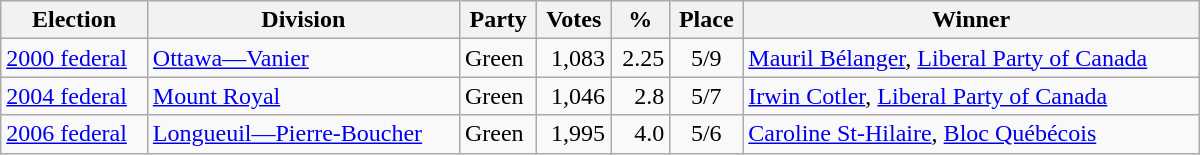<table class="wikitable" width="800">
<tr>
<th align="left">Election</th>
<th align="left">Division</th>
<th align="left">Party</th>
<th align="right">Votes</th>
<th align="right">%</th>
<th align="center">Place</th>
<th align="center">Winner</th>
</tr>
<tr>
<td align="left"><a href='#'>2000 federal</a></td>
<td align="left"><a href='#'>Ottawa—Vanier</a></td>
<td align="left">Green</td>
<td align="right">1,083</td>
<td align="right">2.25</td>
<td align="center">5/9</td>
<td align="left"><a href='#'>Mauril Bélanger</a>, <a href='#'>Liberal Party of Canada</a></td>
</tr>
<tr>
<td align="left"><a href='#'>2004 federal</a></td>
<td align="left"><a href='#'>Mount Royal</a></td>
<td align="left">Green</td>
<td align="right">1,046</td>
<td align="right">2.8</td>
<td align="center">5/7</td>
<td align="left"><a href='#'>Irwin Cotler</a>, <a href='#'>Liberal Party of Canada</a></td>
</tr>
<tr>
<td align="left"><a href='#'>2006 federal</a></td>
<td align="left"><a href='#'>Longueuil—Pierre-Boucher</a></td>
<td align="left">Green</td>
<td align="right">1,995</td>
<td align="right">4.0</td>
<td align="center">5/6</td>
<td align="left"><a href='#'>Caroline St-Hilaire</a>, <a href='#'>Bloc Québécois</a></td>
</tr>
</table>
